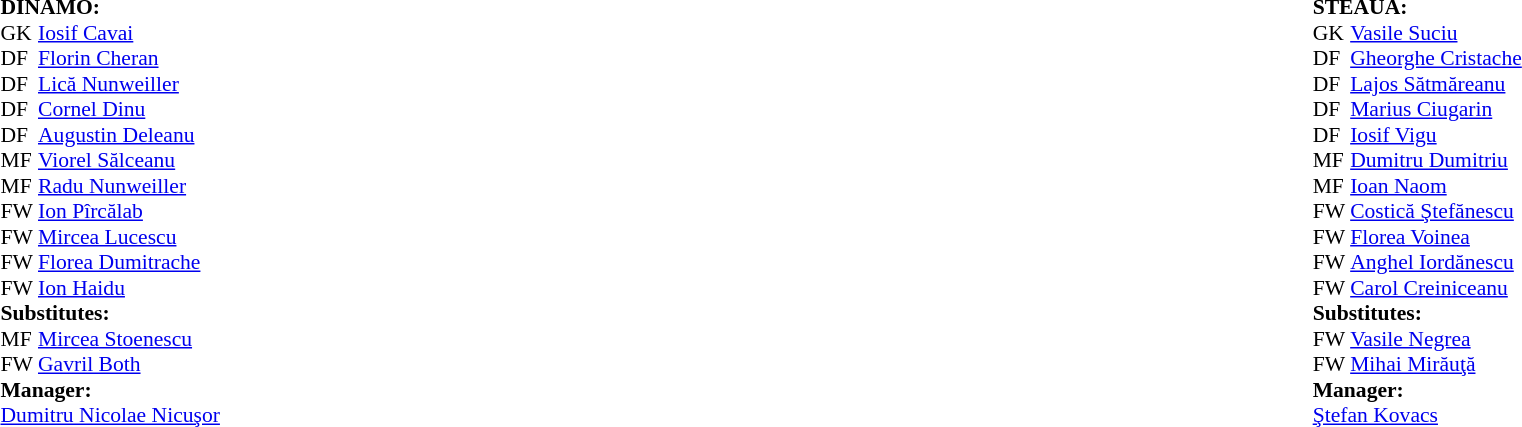<table width="100%">
<tr>
<td valign="top" width="50%"><br><table style="font-size: 90%" cellspacing="0" cellpadding="0">
<tr>
<td colspan="4"><strong>DINAMO:</strong></td>
</tr>
<tr>
<th width=25></th>
</tr>
<tr>
<td>GK</td>
<td><a href='#'>Iosif Cavai</a></td>
</tr>
<tr>
<td>DF</td>
<td><a href='#'>Florin Cheran</a></td>
</tr>
<tr>
<td>DF</td>
<td><a href='#'>Lică Nunweiller</a></td>
<td></td>
</tr>
<tr>
<td>DF</td>
<td><a href='#'>Cornel Dinu</a></td>
</tr>
<tr>
<td>DF</td>
<td><a href='#'>Augustin Deleanu</a></td>
</tr>
<tr>
<td>MF</td>
<td><a href='#'>Viorel Sălceanu</a></td>
</tr>
<tr>
<td>MF</td>
<td><a href='#'>Radu Nunweiller</a></td>
</tr>
<tr>
<td>FW</td>
<td><a href='#'>Ion Pîrcălab</a></td>
</tr>
<tr>
<td>FW</td>
<td><a href='#'>Mircea Lucescu</a></td>
</tr>
<tr>
<td>FW</td>
<td><a href='#'>Florea Dumitrache</a></td>
</tr>
<tr>
<td>FW</td>
<td><a href='#'>Ion Haidu</a></td>
<td></td>
</tr>
<tr>
<td colspan=3><strong>Substitutes:</strong></td>
</tr>
<tr>
<td>MF</td>
<td><a href='#'>Mircea Stoenescu</a></td>
<td></td>
</tr>
<tr>
<td>FW</td>
<td><a href='#'>Gavril Both</a></td>
<td></td>
</tr>
<tr>
<td colspan=3><strong>Manager:</strong></td>
</tr>
<tr>
<td colspan=4><a href='#'>Dumitru Nicolae Nicuşor</a></td>
</tr>
</table>
</td>
<td><br><table style="font-size: 90%" cellspacing="0" cellpadding="0" align=center>
<tr>
<td colspan="4"><strong>STEAUA:</strong></td>
</tr>
<tr>
<th width=25></th>
</tr>
<tr>
<td>GK</td>
<td><a href='#'>Vasile Suciu</a></td>
</tr>
<tr>
<td>DF</td>
<td><a href='#'>Gheorghe Cristache</a></td>
</tr>
<tr>
<td>DF</td>
<td><a href='#'>Lajos Sătmăreanu</a></td>
</tr>
<tr>
<td>DF</td>
<td><a href='#'>Marius Ciugarin</a></td>
</tr>
<tr>
<td>DF</td>
<td><a href='#'>Iosif Vigu</a></td>
</tr>
<tr>
<td>MF</td>
<td><a href='#'>Dumitru Dumitriu</a></td>
</tr>
<tr>
<td>MF</td>
<td><a href='#'>Ioan Naom</a></td>
</tr>
<tr>
<td>FW</td>
<td><a href='#'>Costică Ştefănescu</a></td>
<td></td>
</tr>
<tr>
<td>FW</td>
<td><a href='#'>Florea Voinea</a></td>
</tr>
<tr>
<td>FW</td>
<td><a href='#'>Anghel Iordănescu</a></td>
</tr>
<tr>
<td>FW</td>
<td><a href='#'>Carol Creiniceanu</a></td>
<td></td>
</tr>
<tr>
<td colspan=3><strong>Substitutes:</strong></td>
</tr>
<tr>
<td>FW</td>
<td><a href='#'>Vasile Negrea</a></td>
<td></td>
</tr>
<tr>
<td>FW</td>
<td><a href='#'>Mihai Mirăuţă</a></td>
<td></td>
</tr>
<tr>
<td colspan=3><strong>Manager:</strong></td>
</tr>
<tr>
<td colspan=4><a href='#'>Ştefan Kovacs</a></td>
</tr>
</table>
</td>
</tr>
<tr>
</tr>
</table>
